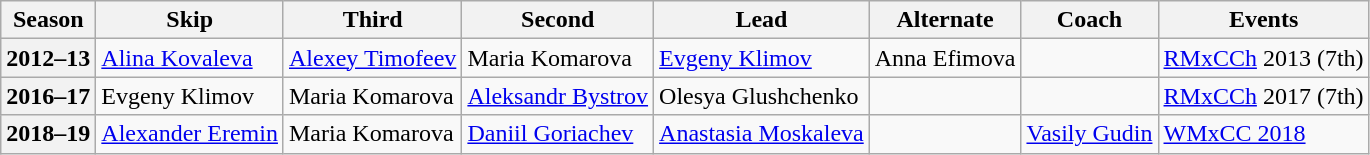<table class="wikitable">
<tr>
<th scope="col">Season</th>
<th scope="col">Skip</th>
<th scope="col">Third</th>
<th scope="col">Second</th>
<th scope="col">Lead</th>
<th scope="col">Alternate</th>
<th scope="col">Coach</th>
<th scope="col">Events</th>
</tr>
<tr>
<th scope="row">2012–13</th>
<td><a href='#'>Alina Kovaleva</a></td>
<td><a href='#'>Alexey Timofeev</a></td>
<td>Maria Komarova</td>
<td><a href='#'>Evgeny Klimov</a></td>
<td>Anna Efimova</td>
<td></td>
<td><a href='#'>RMxCCh</a> 2013 (7th)</td>
</tr>
<tr>
<th scope="row">2016–17</th>
<td>Evgeny Klimov</td>
<td>Maria Komarova</td>
<td><a href='#'>Aleksandr Bystrov</a></td>
<td>Olesya Glushchenko</td>
<td></td>
<td></td>
<td><a href='#'>RMxCCh</a> 2017 (7th)</td>
</tr>
<tr>
<th scope="row">2018–19</th>
<td><a href='#'>Alexander Eremin</a></td>
<td>Maria Komarova</td>
<td><a href='#'>Daniil Goriachev</a></td>
<td><a href='#'>Anastasia Moskaleva</a></td>
<td></td>
<td><a href='#'>Vasily Gudin</a></td>
<td><a href='#'>WMxCC 2018</a> </td>
</tr>
</table>
